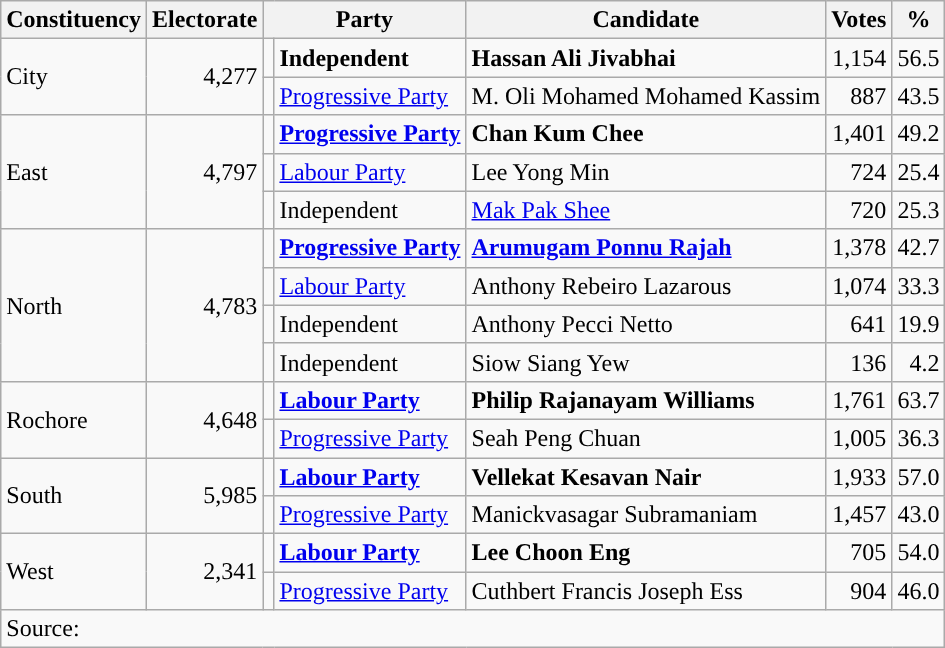<table class="wikitable sortable">
<tr>
<th>Constituency</th>
<th>Electorate</th>
<th colspan="2">Party</th>
<th>Candidate</th>
<th>Votes</th>
<th>%</th>
</tr>
<tr>
<td rowspan="2">City</td>
<td rowspan="2" align="right">4,277</td>
<td style="color:inherit;background:"></td>
<td><strong>Independent</strong></td>
<td><strong>Hassan Ali Jivabhai</strong></td>
<td align="right">1,154</td>
<td>56.5</td>
</tr>
<tr>
<td style="color:inherit;background:"></td>
<td><a href='#'>Progressive Party</a></td>
<td>M. Oli Mohamed Mohamed Kassim</td>
<td align="right">887</td>
<td align=right>43.5</td>
</tr>
<tr>
<td rowspan="3">East</td>
<td rowspan="3" align="right">4,797</td>
<td style="color:inherit;background:"></td>
<td><strong><a href='#'>Progressive Party</a></strong></td>
<td><strong>Chan Kum Chee</strong></td>
<td align="right">1,401</td>
<td align=right>49.2</td>
</tr>
<tr>
<td style="color:inherit;background:"></td>
<td><a href='#'>Labour Party</a></td>
<td>Lee Yong Min</td>
<td align="right">724</td>
<td align=right>25.4</td>
</tr>
<tr>
<td style="color:inherit;background:"></td>
<td>Independent</td>
<td><a href='#'>Mak Pak Shee</a></td>
<td align="right">720</td>
<td align=right>25.3</td>
</tr>
<tr>
<td rowspan="4">North</td>
<td rowspan="4" align="right">4,783</td>
<td style="color:inherit;background:"></td>
<td><strong><a href='#'>Progressive Party</a></strong></td>
<td><strong><a href='#'>Arumugam Ponnu Rajah</a></strong></td>
<td align="right">1,378</td>
<td align=right>42.7</td>
</tr>
<tr>
<td style="color:inherit;background:"></td>
<td><a href='#'>Labour Party</a></td>
<td>Anthony Rebeiro Lazarous</td>
<td align="right">1,074</td>
<td align=right>33.3</td>
</tr>
<tr>
<td style="color:inherit;background:"></td>
<td>Independent</td>
<td>Anthony Pecci Netto</td>
<td align="right">641</td>
<td align=right>19.9</td>
</tr>
<tr>
<td style="color:inherit;background:"></td>
<td>Independent</td>
<td>Siow Siang Yew</td>
<td align="right">136</td>
<td align=right>4.2</td>
</tr>
<tr>
<td rowspan="2">Rochore</td>
<td rowspan="2" align="right">4,648</td>
<td style="color:inherit;background:"></td>
<td><strong><a href='#'>Labour Party</a></strong></td>
<td><strong>Philip Rajanayam Williams</strong></td>
<td align="right">1,761</td>
<td align=right>63.7</td>
</tr>
<tr>
<td style="color:inherit;background:"></td>
<td><a href='#'>Progressive Party</a></td>
<td>Seah Peng Chuan</td>
<td align="right">1,005</td>
<td align=right>36.3</td>
</tr>
<tr>
<td rowspan="2">South</td>
<td rowspan="2" align="right">5,985</td>
<td style="color:inherit;background:"></td>
<td><strong><a href='#'>Labour Party</a></strong></td>
<td><strong>Vellekat Kesavan Nair</strong></td>
<td align="right">1,933</td>
<td align=right>57.0</td>
</tr>
<tr>
<td style="color:inherit;background:"></td>
<td><a href='#'>Progressive Party</a></td>
<td>Manickvasagar Subramaniam</td>
<td align="right">1,457</td>
<td align=right>43.0</td>
</tr>
<tr>
<td rowspan="2">West</td>
<td rowspan="2" align="right">2,341</td>
<td style="color:inherit;background:"></td>
<td><strong><a href='#'>Labour Party</a></strong></td>
<td><strong>Lee Choon Eng</strong></td>
<td align="right">705</td>
<td align=right>54.0</td>
</tr>
<tr>
<td style="color:inherit;background:"></td>
<td><a href='#'>Progressive Party</a></td>
<td>Cuthbert Francis Joseph Ess</td>
<td align="right">904</td>
<td align=right>46.0</td>
</tr>
<tr class="sortbottom">
<td colspan="7">Source: </td>
</tr>
</table>
